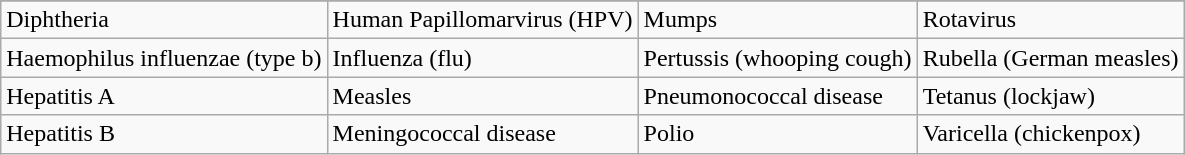<table class="wikitable">
<tr>
</tr>
<tr>
<td>Diphtheria</td>
<td>Human Papillomarvirus (HPV)</td>
<td>Mumps</td>
<td>Rotavirus</td>
</tr>
<tr>
<td>Haemophilus influenzae (type b)</td>
<td>Influenza (flu)</td>
<td>Pertussis (whooping cough)</td>
<td>Rubella (German measles)</td>
</tr>
<tr>
<td>Hepatitis A</td>
<td>Measles</td>
<td>Pneumonococcal disease</td>
<td>Tetanus (lockjaw)</td>
</tr>
<tr>
<td>Hepatitis B</td>
<td>Meningococcal disease</td>
<td>Polio</td>
<td>Varicella (chickenpox)</td>
</tr>
</table>
